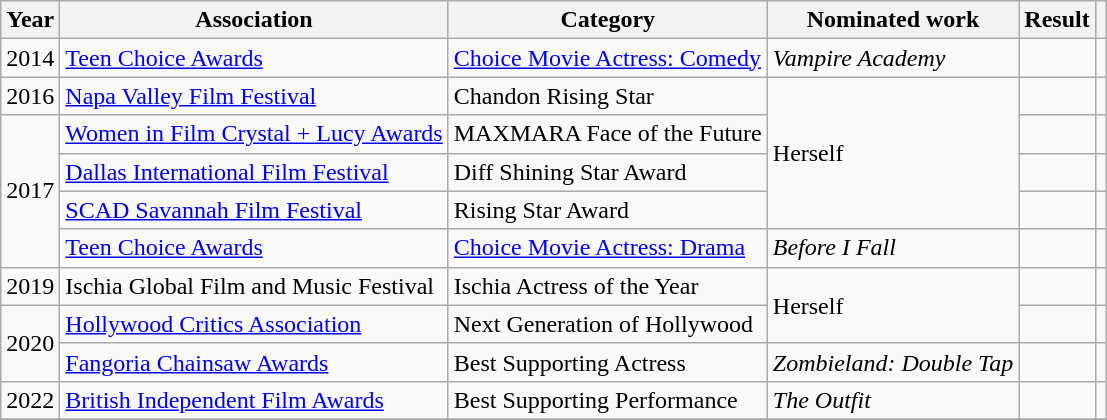<table class="wikitable">
<tr>
<th>Year</th>
<th>Association</th>
<th>Category</th>
<th>Nominated work</th>
<th>Result</th>
<th class="unsortable"></th>
</tr>
<tr>
<td>2014</td>
<td><a href='#'>Teen Choice Awards</a></td>
<td><a href='#'>Choice Movie Actress: Comedy</a></td>
<td><em>Vampire Academy</em></td>
<td></td>
<td style="text-align:center;"></td>
</tr>
<tr>
<td>2016</td>
<td><a href='#'>Napa Valley Film Festival</a></td>
<td>Chandon Rising Star</td>
<td rowspan=4>Herself</td>
<td></td>
<td style="text-align:center;"></td>
</tr>
<tr>
<td rowspan=4>2017</td>
<td><a href='#'>Women in Film Crystal + Lucy Awards</a></td>
<td>MAXMARA Face of the Future</td>
<td></td>
<td style="text-align:center;"></td>
</tr>
<tr>
<td><a href='#'>Dallas International Film Festival</a></td>
<td>Diff Shining Star Award</td>
<td></td>
<td style="text-align:center;"></td>
</tr>
<tr>
<td><a href='#'>SCAD Savannah Film Festival</a></td>
<td>Rising Star Award</td>
<td></td>
<td style="text-align:center;"></td>
</tr>
<tr>
<td><a href='#'>Teen Choice Awards</a></td>
<td><a href='#'>Choice Movie Actress: Drama</a></td>
<td><em>Before I Fall</em></td>
<td></td>
<td style="text-align:center;"></td>
</tr>
<tr>
<td>2019</td>
<td>Ischia Global Film and Music Festival</td>
<td>Ischia Actress of the Year</td>
<td rowspan=2>Herself</td>
<td></td>
<td style="text-align:center;"></td>
</tr>
<tr>
<td rowspan=2>2020</td>
<td><a href='#'>Hollywood Critics Association</a></td>
<td>Next Generation of Hollywood</td>
<td></td>
<td style="text-align:center;"></td>
</tr>
<tr>
<td><a href='#'>Fangoria Chainsaw Awards</a></td>
<td>Best Supporting Actress</td>
<td><em>Zombieland: Double Tap</em></td>
<td></td>
<td style="text-align:center;"></td>
</tr>
<tr>
<td>2022</td>
<td><a href='#'>British Independent Film Awards</a></td>
<td>Best Supporting Performance</td>
<td><em>The Outfit</em></td>
<td></td>
<td></td>
</tr>
<tr>
</tr>
</table>
